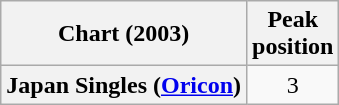<table class="wikitable plainrowheaders" style="text-align:center;">
<tr>
<th>Chart (2003)</th>
<th>Peak<br>position</th>
</tr>
<tr>
<th scope="row">Japan Singles (<a href='#'>Oricon</a>)</th>
<td>3</td>
</tr>
</table>
